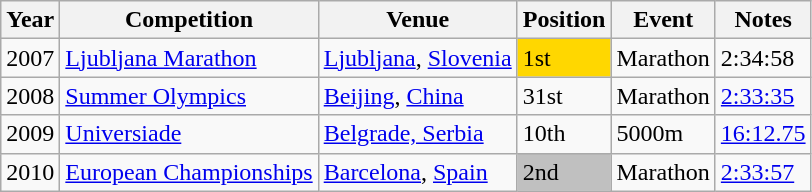<table class=wikitable>
<tr>
<th>Year</th>
<th>Competition</th>
<th>Venue</th>
<th>Position</th>
<th>Event</th>
<th>Notes</th>
</tr>
<tr>
<td>2007</td>
<td><a href='#'>Ljubljana Marathon</a></td>
<td><a href='#'>Ljubljana</a>, <a href='#'>Slovenia</a></td>
<td bgcolor=gold>1st</td>
<td>Marathon</td>
<td>2:34:58</td>
</tr>
<tr>
<td>2008</td>
<td><a href='#'>Summer Olympics</a></td>
<td><a href='#'>Beijing</a>, <a href='#'>China</a></td>
<td>31st</td>
<td>Marathon</td>
<td><a href='#'>2:33:35</a></td>
</tr>
<tr>
<td>2009</td>
<td><a href='#'>Universiade</a></td>
<td><a href='#'>Belgrade, Serbia</a></td>
<td>10th</td>
<td>5000m</td>
<td><a href='#'>16:12.75</a></td>
</tr>
<tr>
<td>2010</td>
<td><a href='#'>European Championships</a></td>
<td><a href='#'>Barcelona</a>, <a href='#'>Spain</a></td>
<td bgcolor="silver">2nd</td>
<td>Marathon</td>
<td><a href='#'>2:33:57</a></td>
</tr>
</table>
